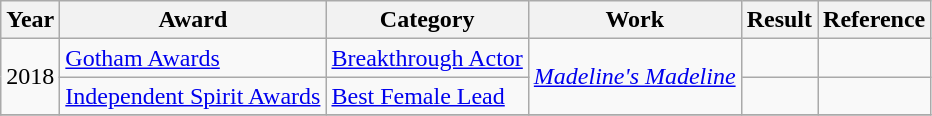<table class="wikitable sortable">
<tr>
<th>Year</th>
<th>Award</th>
<th>Category</th>
<th>Work</th>
<th>Result</th>
<th>Reference</th>
</tr>
<tr>
<td rowspan="2">2018</td>
<td><a href='#'>Gotham Awards</a></td>
<td><a href='#'>Breakthrough Actor</a></td>
<td rowspan="2"><em><a href='#'>Madeline's Madeline</a></em></td>
<td></td>
<td></td>
</tr>
<tr>
<td><a href='#'>Independent Spirit Awards</a></td>
<td><a href='#'>Best Female Lead</a></td>
<td></td>
<td></td>
</tr>
<tr>
</tr>
</table>
